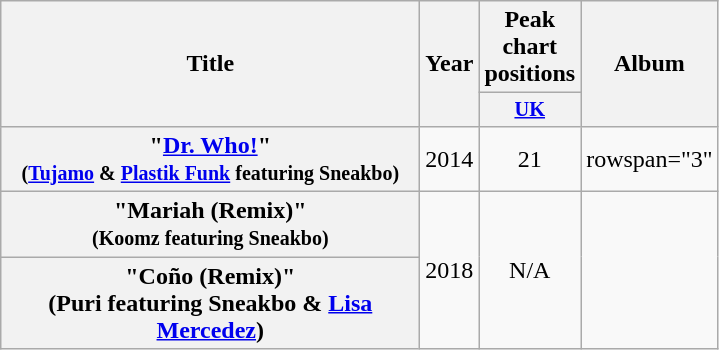<table class="wikitable plainrowheaders" style="text-align:center;">
<tr>
<th scope="col" rowspan="2" style="width:17em;">Title</th>
<th scope="col" rowspan="2" style="width:1em;">Year</th>
<th scope="col">Peak chart positions</th>
<th scope="col" rowspan="2">Album</th>
</tr>
<tr>
<th scope="col" style="width:3em;font-size:85%;"><a href='#'>UK</a><br></th>
</tr>
<tr>
<th scope="row">"<a href='#'>Dr. Who!</a>"<br><small>(<a href='#'>Tujamo</a> & <a href='#'>Plastik Funk</a> featuring Sneakbo)</small></th>
<td>2014</td>
<td>21</td>
<td>rowspan="3" </td>
</tr>
<tr>
<th scope="row">"Mariah (Remix)"<br><small>(Koomz featuring Sneakbo)</small></th>
<td rowspan="2">2018</td>
<td rowspan="2">N/A</td>
</tr>
<tr>
<th scope="row">"Coño (Remix)"<br><span>(Puri featuring Sneakbo & <a href='#'>Lisa Mercedez</a>)</span></th>
</tr>
</table>
